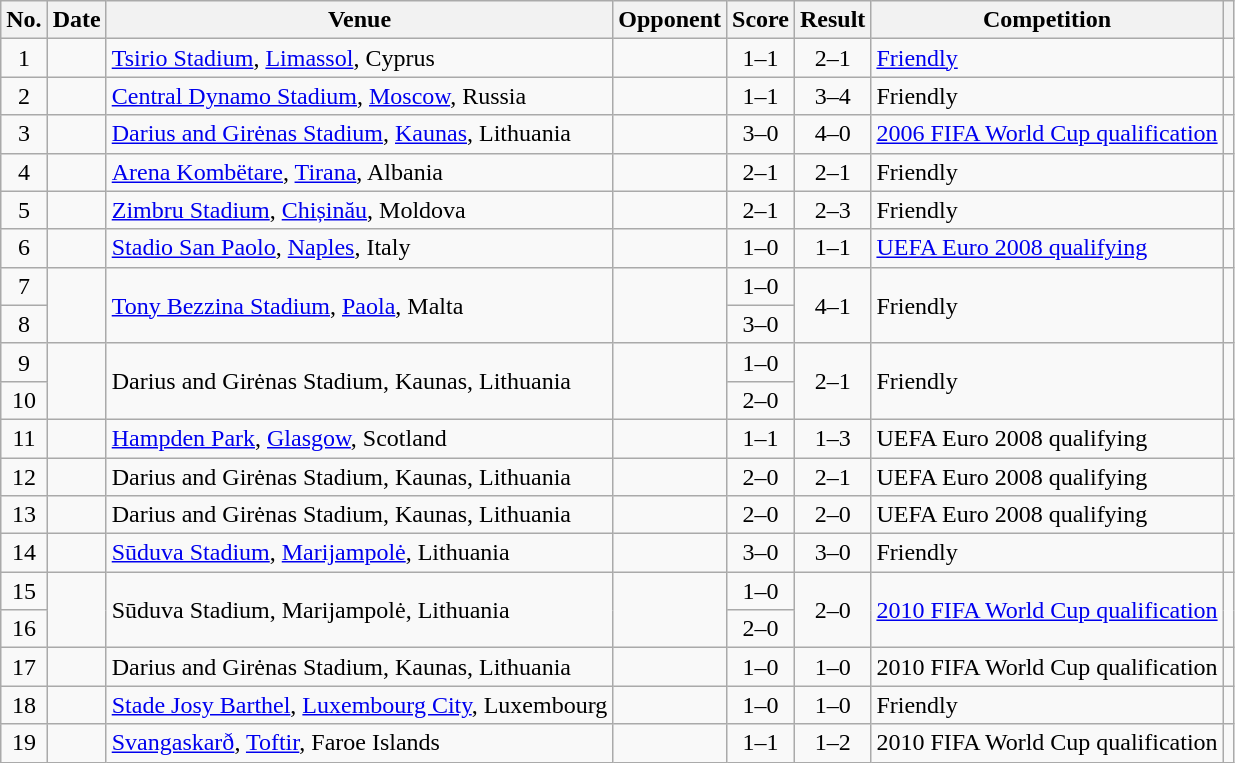<table class="wikitable sortable">
<tr>
<th scope="col">No.</th>
<th scope="col">Date</th>
<th scope="col">Venue</th>
<th scope="col">Opponent</th>
<th scope="col">Score</th>
<th scope="col">Result</th>
<th scope="col">Competition</th>
<th scope="col" class="unsortable"></th>
</tr>
<tr>
<td style="text-align:center">1</td>
<td></td>
<td><a href='#'>Tsirio Stadium</a>, <a href='#'>Limassol</a>, Cyprus</td>
<td></td>
<td style="text-align:center">1–1</td>
<td style="text-align:center">2–1</td>
<td><a href='#'>Friendly</a></td>
<td></td>
</tr>
<tr>
<td style="text-align:center">2</td>
<td></td>
<td><a href='#'>Central Dynamo Stadium</a>, <a href='#'>Moscow</a>, Russia</td>
<td></td>
<td style="text-align:center">1–1</td>
<td style="text-align:center">3–4</td>
<td>Friendly</td>
<td></td>
</tr>
<tr>
<td style="text-align:center">3</td>
<td></td>
<td><a href='#'>Darius and Girėnas Stadium</a>, <a href='#'>Kaunas</a>, Lithuania</td>
<td></td>
<td style="text-align:center">3–0</td>
<td style="text-align:center">4–0</td>
<td><a href='#'>2006 FIFA World Cup qualification</a></td>
<td></td>
</tr>
<tr>
<td style="text-align:center">4</td>
<td></td>
<td><a href='#'>Arena Kombëtare</a>, <a href='#'>Tirana</a>, Albania</td>
<td></td>
<td style="text-align:center">2–1</td>
<td style="text-align:center">2–1</td>
<td>Friendly</td>
<td></td>
</tr>
<tr>
<td style="text-align:center">5</td>
<td></td>
<td><a href='#'>Zimbru Stadium</a>, <a href='#'>Chișinău</a>, Moldova</td>
<td></td>
<td style="text-align:center">2–1</td>
<td style="text-align:center">2–3</td>
<td>Friendly</td>
<td></td>
</tr>
<tr>
<td style="text-align:center">6</td>
<td></td>
<td><a href='#'>Stadio San Paolo</a>, <a href='#'>Naples</a>, Italy</td>
<td></td>
<td style="text-align:center">1–0</td>
<td style="text-align:center">1–1</td>
<td><a href='#'>UEFA Euro 2008 qualifying</a></td>
<td></td>
</tr>
<tr>
<td style="text-align:center">7</td>
<td rowspan="2"></td>
<td rowspan="2"><a href='#'>Tony Bezzina Stadium</a>, <a href='#'>Paola</a>, Malta</td>
<td rowspan="2"></td>
<td style="text-align:center">1–0</td>
<td rowspan="2" style="text-align:center">4–1</td>
<td rowspan="2">Friendly</td>
<td rowspan="2"></td>
</tr>
<tr>
<td style="text-align:center">8</td>
<td style="text-align:center">3–0</td>
</tr>
<tr>
<td style="text-align:center">9</td>
<td rowspan="2"></td>
<td rowspan="2">Darius and Girėnas Stadium, Kaunas, Lithuania</td>
<td rowspan="2"></td>
<td style="text-align:center">1–0</td>
<td rowspan="2" style="text-align:center">2–1</td>
<td rowspan="2">Friendly</td>
<td rowspan="2"></td>
</tr>
<tr>
<td style="text-align:center">10</td>
<td style="text-align:center">2–0</td>
</tr>
<tr>
<td style="text-align:center">11</td>
<td></td>
<td><a href='#'>Hampden Park</a>, <a href='#'>Glasgow</a>, Scotland</td>
<td></td>
<td style="text-align:center">1–1</td>
<td style="text-align:center">1–3</td>
<td>UEFA Euro 2008 qualifying</td>
<td></td>
</tr>
<tr>
<td style="text-align:center">12</td>
<td></td>
<td>Darius and Girėnas Stadium, Kaunas, Lithuania</td>
<td></td>
<td style="text-align:center">2–0</td>
<td style="text-align:center">2–1</td>
<td>UEFA Euro 2008 qualifying</td>
<td></td>
</tr>
<tr>
<td style="text-align:center">13</td>
<td></td>
<td>Darius and Girėnas Stadium, Kaunas, Lithuania</td>
<td></td>
<td style="text-align:center">2–0</td>
<td style="text-align:center">2–0</td>
<td>UEFA Euro 2008 qualifying</td>
<td></td>
</tr>
<tr>
<td style="text-align:center">14</td>
<td></td>
<td><a href='#'>Sūduva Stadium</a>, <a href='#'>Marijampolė</a>, Lithuania</td>
<td></td>
<td style="text-align:center">3–0</td>
<td style="text-align:center">3–0</td>
<td>Friendly</td>
<td></td>
</tr>
<tr>
<td style="text-align:center">15</td>
<td rowspan="2"></td>
<td rowspan="2">Sūduva Stadium, Marijampolė, Lithuania</td>
<td rowspan="2"></td>
<td style="text-align:center">1–0</td>
<td rowspan="2" style="text-align:center">2–0</td>
<td rowspan="2"><a href='#'>2010 FIFA World Cup qualification</a></td>
<td rowspan="2"></td>
</tr>
<tr>
<td style="text-align:center">16</td>
<td style="text-align:center">2–0</td>
</tr>
<tr>
<td style="text-align:center">17</td>
<td></td>
<td>Darius and Girėnas Stadium, Kaunas, Lithuania</td>
<td></td>
<td style="text-align:center">1–0</td>
<td style="text-align:center">1–0</td>
<td>2010 FIFA World Cup qualification</td>
<td></td>
</tr>
<tr>
<td style="text-align:center">18</td>
<td></td>
<td><a href='#'>Stade Josy Barthel</a>, <a href='#'>Luxembourg City</a>, Luxembourg</td>
<td></td>
<td style="text-align:center">1–0</td>
<td style="text-align:center">1–0</td>
<td>Friendly</td>
<td></td>
</tr>
<tr>
<td style="text-align:center">19</td>
<td></td>
<td><a href='#'>Svangaskarð</a>, <a href='#'>Toftir</a>, Faroe Islands</td>
<td></td>
<td style="text-align:center">1–1</td>
<td style="text-align:center">1–2</td>
<td>2010 FIFA World Cup qualification</td>
<td></td>
</tr>
</table>
